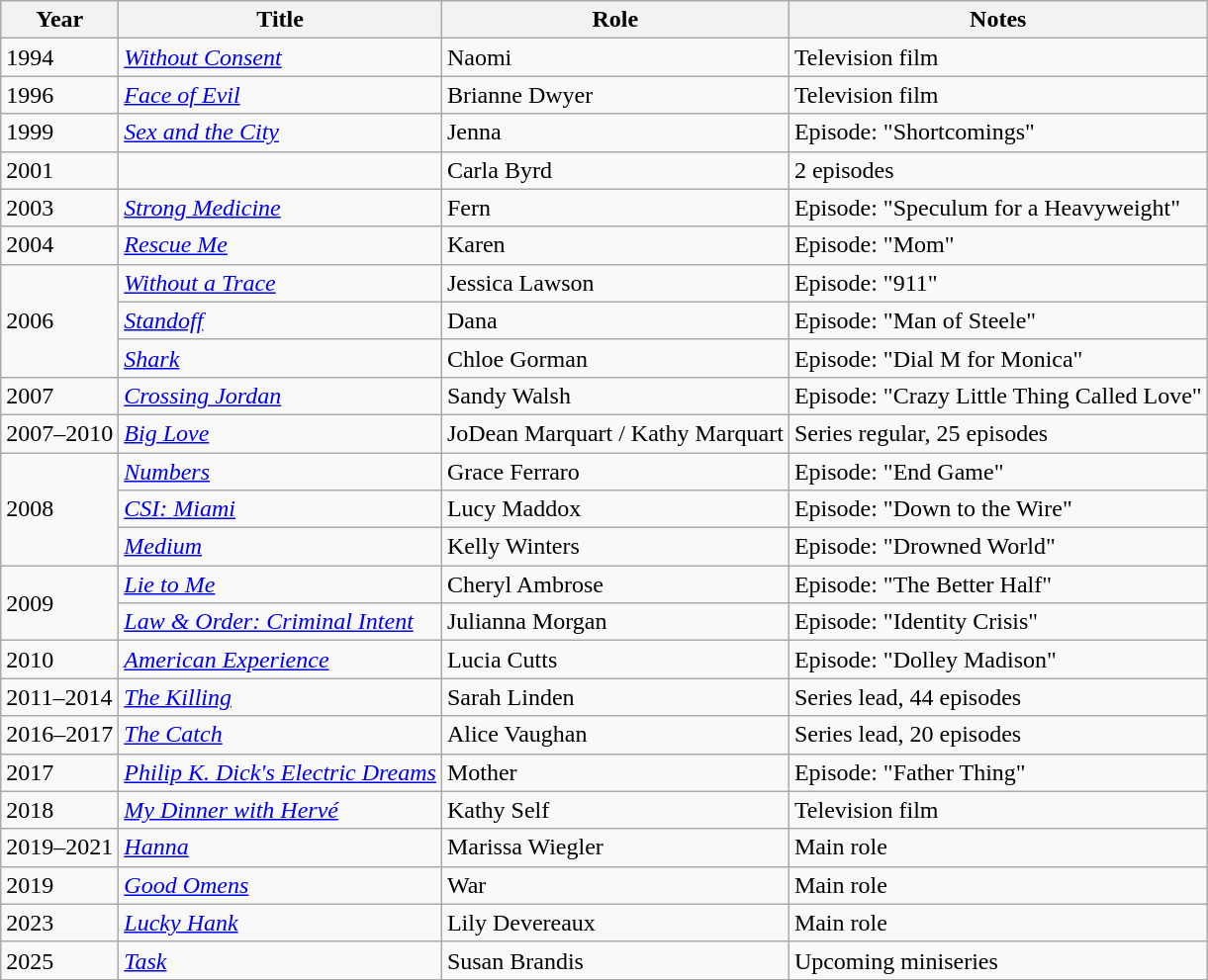<table class="wikitable sortable">
<tr>
<th>Year</th>
<th>Title</th>
<th>Role</th>
<th class="unsortable">Notes</th>
</tr>
<tr>
<td>1994</td>
<td><em><a href='#'>Without Consent</a></em></td>
<td>Naomi</td>
<td>Television film</td>
</tr>
<tr>
<td>1996</td>
<td><em><a href='#'>Face of Evil</a></em></td>
<td>Brianne Dwyer</td>
<td>Television film</td>
</tr>
<tr>
<td>1999</td>
<td><em><a href='#'>Sex and the City</a></em></td>
<td>Jenna</td>
<td>Episode: "Shortcomings"</td>
</tr>
<tr>
<td>2001</td>
<td><em></em></td>
<td>Carla Byrd</td>
<td>2 episodes</td>
</tr>
<tr>
<td>2003</td>
<td><em><a href='#'>Strong Medicine</a></em></td>
<td>Fern</td>
<td>Episode: "Speculum for a Heavyweight"</td>
</tr>
<tr>
<td>2004</td>
<td><em><a href='#'>Rescue Me</a></em></td>
<td>Karen</td>
<td>Episode: "Mom"</td>
</tr>
<tr>
<td rowspan=3>2006</td>
<td><em><a href='#'>Without a Trace</a></em></td>
<td>Jessica Lawson</td>
<td>Episode: "911"</td>
</tr>
<tr>
<td><em><a href='#'>Standoff</a></em></td>
<td>Dana</td>
<td>Episode: "Man of Steele"</td>
</tr>
<tr>
<td><em><a href='#'>Shark</a></em></td>
<td>Chloe Gorman</td>
<td>Episode: "Dial M for Monica"</td>
</tr>
<tr>
<td>2007</td>
<td><em><a href='#'>Crossing Jordan</a></em></td>
<td>Sandy Walsh</td>
<td>Episode: "Crazy Little Thing Called Love"</td>
</tr>
<tr>
<td>2007–2010</td>
<td><em><a href='#'>Big Love</a></em></td>
<td>JoDean Marquart / Kathy Marquart</td>
<td>Series regular, 25 episodes</td>
</tr>
<tr>
<td rowspan=3>2008</td>
<td><em><a href='#'>Numbers</a></em></td>
<td>Grace Ferraro</td>
<td>Episode: "End Game"</td>
</tr>
<tr>
<td><em><a href='#'>CSI: Miami</a></em></td>
<td>Lucy Maddox</td>
<td>Episode: "Down to the Wire"</td>
</tr>
<tr>
<td><em><a href='#'>Medium</a></em></td>
<td>Kelly Winters</td>
<td>Episode: "Drowned World"</td>
</tr>
<tr>
<td rowspan=2>2009</td>
<td><em><a href='#'>Lie to Me</a></em></td>
<td>Cheryl Ambrose</td>
<td>Episode: "The Better Half"</td>
</tr>
<tr>
<td><em><a href='#'>Law & Order: Criminal Intent</a></em></td>
<td>Julianna Morgan</td>
<td>Episode: "Identity Crisis"</td>
</tr>
<tr>
<td>2010</td>
<td><em><a href='#'>American Experience</a></em></td>
<td>Lucia Cutts</td>
<td>Episode: "Dolley Madison"</td>
</tr>
<tr>
<td>2011–2014</td>
<td><em><a href='#'>The Killing</a></em></td>
<td>Sarah Linden</td>
<td>Series lead, 44 episodes</td>
</tr>
<tr>
<td>2016–2017</td>
<td><em><a href='#'>The Catch</a></em></td>
<td>Alice Vaughan</td>
<td>Series lead, 20 episodes</td>
</tr>
<tr>
<td>2017</td>
<td><em><a href='#'>Philip K. Dick's Electric Dreams</a></em></td>
<td>Mother</td>
<td>Episode: "Father Thing"</td>
</tr>
<tr>
<td>2018</td>
<td><em><a href='#'>My Dinner with Hervé</a></em></td>
<td>Kathy Self</td>
<td>Television film</td>
</tr>
<tr>
<td>2019–2021</td>
<td><em><a href='#'>Hanna</a></em></td>
<td>Marissa Wiegler</td>
<td>Main role</td>
</tr>
<tr>
<td>2019</td>
<td><em><a href='#'>Good Omens</a></em></td>
<td>War</td>
<td>Main role</td>
</tr>
<tr>
<td>2023</td>
<td><em><a href='#'>Lucky Hank</a></em></td>
<td>Lily Devereaux</td>
<td>Main role</td>
</tr>
<tr>
<td>2025</td>
<td><em><a href='#'>Task</a></em></td>
<td>Susan Brandis</td>
<td>Upcoming miniseries</td>
</tr>
<tr>
</tr>
</table>
